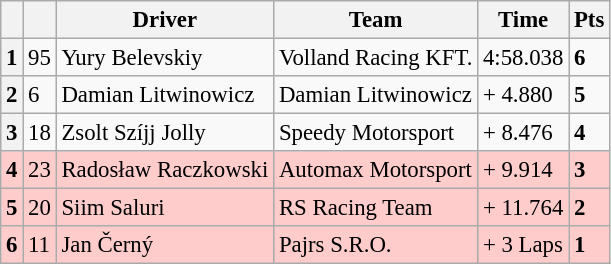<table class="wikitable" style="font-size:95%">
<tr>
<th></th>
<th></th>
<th>Driver</th>
<th>Team</th>
<th>Time</th>
<th>Pts</th>
</tr>
<tr>
<th>1</th>
<td>95</td>
<td> Yury Belevskiy</td>
<td>Volland Racing KFT.</td>
<td>4:58.038</td>
<td><strong>6</strong></td>
</tr>
<tr>
<th>2</th>
<td>6</td>
<td> Damian Litwinowicz</td>
<td>Damian Litwinowicz</td>
<td>+ 4.880</td>
<td><strong>5</strong></td>
</tr>
<tr>
<th>3</th>
<td>18</td>
<td> Zsolt Szíjj Jolly</td>
<td>Speedy Motorsport</td>
<td>+ 8.476</td>
<td><strong>4</strong></td>
</tr>
<tr>
<th style="background:#ffcccc;">4</th>
<td style="background:#ffcccc;">23</td>
<td style="background:#ffcccc;"> Radosław Raczkowski</td>
<td style="background:#ffcccc;">Automax Motorsport</td>
<td style="background:#ffcccc;">+ 9.914</td>
<td style="background:#ffcccc;"><strong>3</strong></td>
</tr>
<tr>
<th style="background:#ffcccc;">5</th>
<td style="background:#ffcccc;">20</td>
<td style="background:#ffcccc;"> Siim Saluri</td>
<td style="background:#ffcccc;">RS Racing Team</td>
<td style="background:#ffcccc;">+ 11.764</td>
<td style="background:#ffcccc;"><strong>2</strong></td>
</tr>
<tr>
<th style="background:#ffcccc;">6</th>
<td style="background:#ffcccc;">11</td>
<td style="background:#ffcccc;"> Jan Černý</td>
<td style="background:#ffcccc;">Pajrs S.R.O.</td>
<td style="background:#ffcccc;">+ 3 Laps</td>
<td style="background:#ffcccc;"><strong>1</strong></td>
</tr>
</table>
